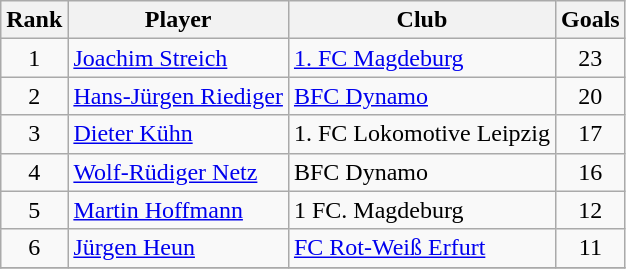<table class="wikitable">
<tr>
<th>Rank</th>
<th>Player</th>
<th>Club</th>
<th>Goals</th>
</tr>
<tr>
<td align=center>1</td>
<td> <a href='#'>Joachim Streich</a></td>
<td><a href='#'>1. FC Magdeburg</a></td>
<td align=center>23</td>
</tr>
<tr>
<td align=center>2</td>
<td> <a href='#'>Hans-Jürgen Riediger</a></td>
<td><a href='#'>BFC Dynamo</a></td>
<td align=center>20</td>
</tr>
<tr>
<td align=center>3</td>
<td> <a href='#'>Dieter Kühn</a></td>
<td>1. FC Lokomotive Leipzig</td>
<td align=center>17</td>
</tr>
<tr>
<td align=center>4</td>
<td> <a href='#'>Wolf-Rüdiger Netz</a></td>
<td>BFC Dynamo</td>
<td align=center>16</td>
</tr>
<tr>
<td align=center>5</td>
<td> <a href='#'>Martin Hoffmann</a></td>
<td>1 FC. Magdeburg</td>
<td align=center>12</td>
</tr>
<tr>
<td align=center>6</td>
<td> <a href='#'>Jürgen Heun</a></td>
<td><a href='#'>FC Rot-Weiß Erfurt</a></td>
<td align=center>11</td>
</tr>
<tr>
</tr>
</table>
